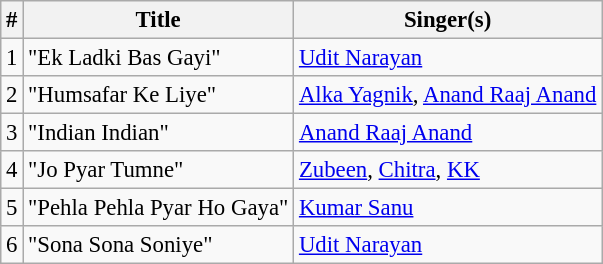<table class="wikitable" style="font-size:95%;">
<tr>
<th>#</th>
<th>Title</th>
<th>Singer(s)</th>
</tr>
<tr>
<td>1</td>
<td>"Ek Ladki Bas Gayi"</td>
<td><a href='#'>Udit Narayan</a></td>
</tr>
<tr>
<td>2</td>
<td>"Humsafar Ke Liye"</td>
<td><a href='#'>Alka Yagnik</a>, <a href='#'>Anand Raaj Anand</a></td>
</tr>
<tr>
<td>3</td>
<td>"Indian Indian"</td>
<td><a href='#'>Anand Raaj Anand</a></td>
</tr>
<tr>
<td>4</td>
<td>"Jo Pyar Tumne"</td>
<td><a href='#'>Zubeen</a>, <a href='#'>Chitra</a>, <a href='#'>KK</a></td>
</tr>
<tr>
<td>5</td>
<td>"Pehla Pehla Pyar Ho Gaya"</td>
<td><a href='#'>Kumar Sanu</a></td>
</tr>
<tr>
<td>6</td>
<td>"Sona Sona Soniye"</td>
<td><a href='#'>Udit Narayan</a></td>
</tr>
</table>
